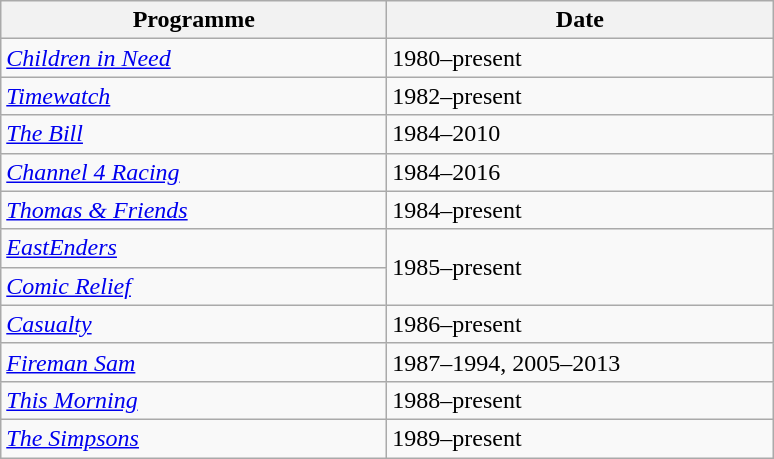<table class="wikitable">
<tr>
<th width=250>Programme</th>
<th width=250>Date</th>
</tr>
<tr>
<td><em><a href='#'>Children in Need</a></em></td>
<td>1980–present</td>
</tr>
<tr>
<td><em><a href='#'>Timewatch</a></em></td>
<td>1982–present</td>
</tr>
<tr>
<td><em><a href='#'>The Bill</a></em></td>
<td>1984–2010</td>
</tr>
<tr>
<td><em><a href='#'>Channel 4 Racing</a></em></td>
<td>1984–2016</td>
</tr>
<tr>
<td><em><a href='#'>Thomas & Friends</a></em></td>
<td>1984–present</td>
</tr>
<tr>
<td><em><a href='#'>EastEnders</a></em></td>
<td rowspan="2">1985–present</td>
</tr>
<tr>
<td><em><a href='#'>Comic Relief</a></em></td>
</tr>
<tr>
<td><em><a href='#'>Casualty</a></em></td>
<td>1986–present</td>
</tr>
<tr>
<td><em><a href='#'>Fireman Sam</a></em></td>
<td>1987–1994, 2005–2013</td>
</tr>
<tr>
<td><em><a href='#'>This Morning</a></em></td>
<td>1988–present</td>
</tr>
<tr>
<td><em><a href='#'>The Simpsons</a></em></td>
<td>1989–present</td>
</tr>
</table>
